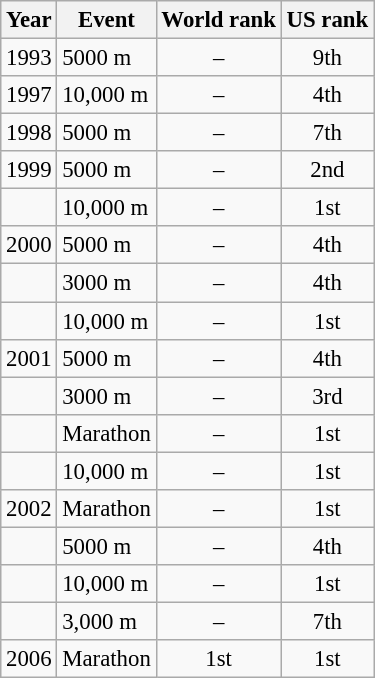<table class=wikitable style="font-size: 95%;">
<tr>
<th>Year</th>
<th>Event</th>
<th>World rank</th>
<th>US rank</th>
</tr>
<tr>
<td>1993</td>
<td>5000 m</td>
<td style="text-align:center;">–</td>
<td style="text-align:center;">9th</td>
</tr>
<tr>
<td>1997</td>
<td>10,000 m</td>
<td style="text-align:center;">–</td>
<td style="text-align:center;">4th</td>
</tr>
<tr>
<td>1998</td>
<td>5000 m</td>
<td style="text-align:center;">–</td>
<td style="text-align:center;">7th</td>
</tr>
<tr>
<td>1999</td>
<td>5000 m</td>
<td style="text-align:center;">–</td>
<td style="text-align:center;">2nd</td>
</tr>
<tr>
<td></td>
<td>10,000 m</td>
<td style="text-align:center;">–</td>
<td style="text-align:center;">1st</td>
</tr>
<tr>
<td>2000</td>
<td>5000 m</td>
<td style="text-align:center;">–</td>
<td style="text-align:center;">4th</td>
</tr>
<tr>
<td></td>
<td>3000 m</td>
<td style="text-align:center;">–</td>
<td style="text-align:center;">4th</td>
</tr>
<tr>
<td></td>
<td>10,000 m</td>
<td style="text-align:center;">–</td>
<td style="text-align:center;">1st</td>
</tr>
<tr>
<td>2001</td>
<td>5000 m</td>
<td style="text-align:center;">–</td>
<td style="text-align:center;">4th</td>
</tr>
<tr>
<td></td>
<td>3000 m</td>
<td style="text-align:center;">–</td>
<td style="text-align:center;">3rd</td>
</tr>
<tr>
<td></td>
<td>Marathon</td>
<td style="text-align:center;">–</td>
<td style="text-align:center;">1st</td>
</tr>
<tr>
<td></td>
<td>10,000 m</td>
<td style="text-align:center;">–</td>
<td style="text-align:center;">1st</td>
</tr>
<tr>
<td>2002</td>
<td>Marathon</td>
<td style="text-align:center;">–</td>
<td style="text-align:center;">1st</td>
</tr>
<tr>
<td></td>
<td>5000 m</td>
<td style="text-align:center;">–</td>
<td style="text-align:center;">4th</td>
</tr>
<tr>
<td></td>
<td>10,000 m</td>
<td style="text-align:center;">–</td>
<td style="text-align:center;">1st</td>
</tr>
<tr>
<td></td>
<td>3,000 m</td>
<td style="text-align:center;">–</td>
<td style="text-align:center;">7th</td>
</tr>
<tr>
<td>2006</td>
<td>Marathon</td>
<td style="text-align:center;">1st</td>
<td style="text-align:center;">1st</td>
</tr>
</table>
